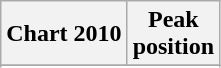<table class="wikitable sortable">
<tr>
<th align="left">Chart 2010</th>
<th align="center">Peak<br>position</th>
</tr>
<tr>
</tr>
<tr>
</tr>
<tr>
</tr>
</table>
